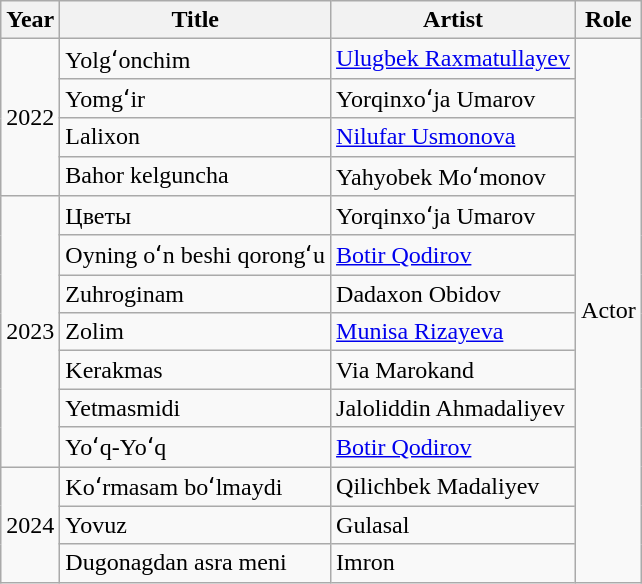<table class="wikitable sortable">
<tr>
<th>Year</th>
<th>Title</th>
<th>Artist</th>
<th>Role</th>
</tr>
<tr>
<td rowspan="4">2022</td>
<td>Yolgʻonchim</td>
<td><a href='#'>Ulugbek Raxmatullayev</a></td>
<td rowspan="14">Actor</td>
</tr>
<tr>
<td>Yomgʻir</td>
<td>Yorqinxoʻja Umarov</td>
</tr>
<tr>
<td>Lalixon</td>
<td><a href='#'>Nilufar Usmonova</a></td>
</tr>
<tr>
<td>Bahor kelguncha</td>
<td>Yahyobek Moʻmonov</td>
</tr>
<tr>
<td rowspan="7">2023</td>
<td>Цветы</td>
<td>Yorqinxoʻja Umarov</td>
</tr>
<tr>
<td>Oyning oʻn beshi qorongʻu</td>
<td><a href='#'>Botir Qodirov</a></td>
</tr>
<tr>
<td>Zuhroginam</td>
<td>Dadaxon Obidov</td>
</tr>
<tr>
<td>Zolim</td>
<td><a href='#'>Munisa Rizayeva</a></td>
</tr>
<tr>
<td>Kerakmas</td>
<td>Via Marokand</td>
</tr>
<tr>
<td>Yetmasmidi</td>
<td>Jaloliddin Ahmadaliyev</td>
</tr>
<tr>
<td>Yoʻq-Yoʻq</td>
<td><a href='#'>Botir Qodirov</a></td>
</tr>
<tr>
<td rowspan="3">2024</td>
<td>Koʻrmasam boʻlmaydi</td>
<td>Qilichbek Madaliyev</td>
</tr>
<tr>
<td>Yovuz</td>
<td>Gulasal</td>
</tr>
<tr>
<td>Dugonagdan asra meni</td>
<td>Imron</td>
</tr>
</table>
